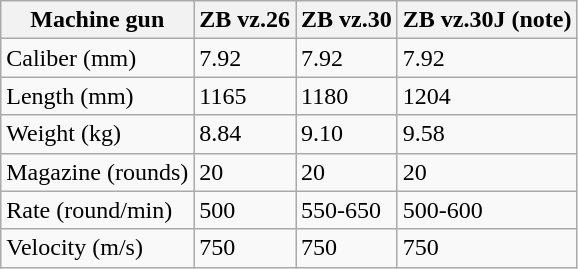<table class="wikitable">
<tr>
<th>Machine gun</th>
<th>ZB vz.26</th>
<th>ZB vz.30</th>
<th>ZB vz.30J (note)</th>
</tr>
<tr>
<td>Caliber (mm)</td>
<td>7.92</td>
<td>7.92</td>
<td>7.92</td>
</tr>
<tr>
<td>Length (mm)</td>
<td>1165</td>
<td>1180</td>
<td>1204</td>
</tr>
<tr>
<td>Weight (kg)</td>
<td>8.84</td>
<td>9.10</td>
<td>9.58</td>
</tr>
<tr>
<td>Magazine (rounds)</td>
<td>20</td>
<td>20</td>
<td>20</td>
</tr>
<tr>
<td>Rate (round/min)</td>
<td>500</td>
<td>550-650</td>
<td>500-600</td>
</tr>
<tr>
<td>Velocity (m/s)</td>
<td>750</td>
<td>750</td>
<td>750</td>
</tr>
</table>
